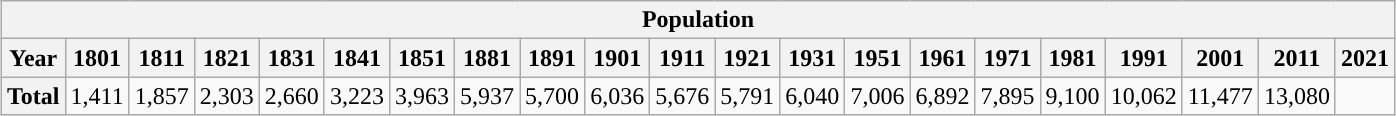<table class="wikitable" style="margin: 1em auto 1em auto;">
<tr>
<th colspan="21”">Population</th>
</tr>
<tr>
<th>Year</th>
<th>1801</th>
<th>1811</th>
<th>1821</th>
<th>1831</th>
<th>1841</th>
<th>1851</th>
<th>1881</th>
<th>1891</th>
<th>1901</th>
<th>1911</th>
<th>1921</th>
<th>1931</th>
<th>1951</th>
<th>1961</th>
<th>1971</th>
<th>1981</th>
<th>1991</th>
<th>2001</th>
<th>2011</th>
<th>2021</th>
</tr>
<tr>
<th>Total</th>
<td>1,411</td>
<td>1,857</td>
<td>2,303</td>
<td>2,660</td>
<td>3,223</td>
<td>3,963</td>
<td>5,937</td>
<td>5,700</td>
<td>6,036</td>
<td>5,676</td>
<td>5,791</td>
<td>6,040</td>
<td>7,006</td>
<td>6,892</td>
<td>7,895</td>
<td>9,100</td>
<td>10,062</td>
<td>11,477</td>
<td>13,080</td>
<td></td>
</tr>
</table>
